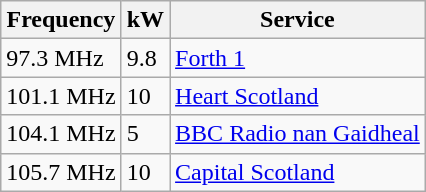<table class="wikitable sortable">
<tr>
<th>Frequency</th>
<th>kW</th>
<th>Service</th>
</tr>
<tr>
<td>97.3 MHz</td>
<td>9.8</td>
<td><a href='#'>Forth 1</a></td>
</tr>
<tr>
<td>101.1 MHz</td>
<td>10</td>
<td><a href='#'>Heart Scotland</a></td>
</tr>
<tr>
<td>104.1 MHz</td>
<td>5</td>
<td><a href='#'>BBC Radio nan Gaidheal</a></td>
</tr>
<tr>
<td>105.7 MHz</td>
<td>10</td>
<td><a href='#'>Capital Scotland</a></td>
</tr>
</table>
